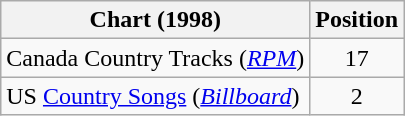<table class="wikitable sortable">
<tr>
<th scope="col">Chart (1998)</th>
<th scope="col">Position</th>
</tr>
<tr>
<td>Canada Country Tracks (<em><a href='#'>RPM</a></em>)</td>
<td align="center">17</td>
</tr>
<tr>
<td>US <a href='#'>Country Songs</a> (<em><a href='#'>Billboard</a></em>)</td>
<td align="center">2</td>
</tr>
</table>
